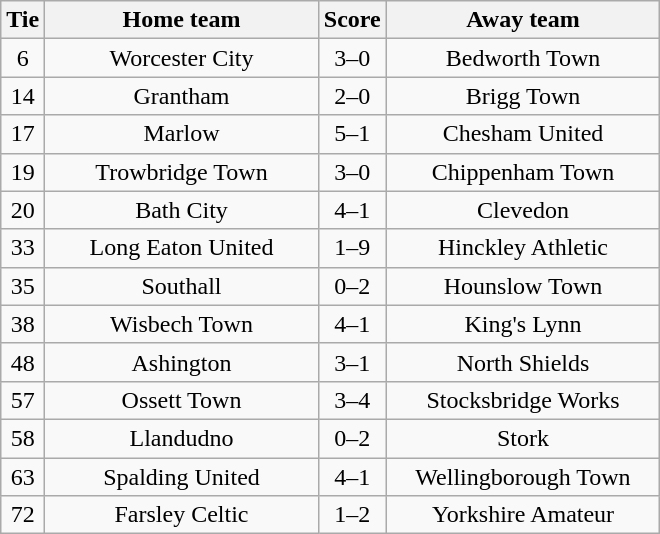<table class="wikitable" style="text-align:center;">
<tr>
<th width=20>Tie</th>
<th width=175>Home team</th>
<th width=20>Score</th>
<th width=175>Away team</th>
</tr>
<tr>
<td>6</td>
<td>Worcester City</td>
<td>3–0</td>
<td>Bedworth Town</td>
</tr>
<tr>
<td>14</td>
<td>Grantham</td>
<td>2–0</td>
<td>Brigg Town</td>
</tr>
<tr>
<td>17</td>
<td>Marlow</td>
<td>5–1</td>
<td>Chesham United</td>
</tr>
<tr>
<td>19</td>
<td>Trowbridge Town</td>
<td>3–0</td>
<td>Chippenham Town</td>
</tr>
<tr>
<td>20</td>
<td>Bath City</td>
<td>4–1</td>
<td>Clevedon</td>
</tr>
<tr>
<td>33</td>
<td>Long Eaton United</td>
<td>1–9</td>
<td>Hinckley Athletic</td>
</tr>
<tr>
<td>35</td>
<td>Southall</td>
<td>0–2</td>
<td>Hounslow Town</td>
</tr>
<tr>
<td>38</td>
<td>Wisbech Town</td>
<td>4–1</td>
<td>King's Lynn</td>
</tr>
<tr>
<td>48</td>
<td>Ashington</td>
<td>3–1</td>
<td>North Shields</td>
</tr>
<tr>
<td>57</td>
<td>Ossett Town</td>
<td>3–4</td>
<td>Stocksbridge Works</td>
</tr>
<tr>
<td>58</td>
<td>Llandudno</td>
<td>0–2</td>
<td>Stork</td>
</tr>
<tr>
<td>63</td>
<td>Spalding United</td>
<td>4–1</td>
<td>Wellingborough Town</td>
</tr>
<tr>
<td>72</td>
<td>Farsley Celtic</td>
<td>1–2</td>
<td>Yorkshire Amateur</td>
</tr>
</table>
